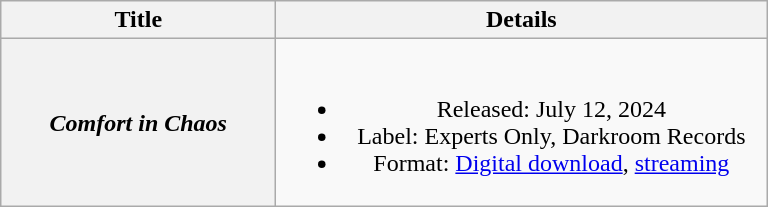<table class="wikitable plainrowheaders" style="text-align:center;">
<tr>
<th scope="col" rowspan="1" style="width:11em;">Title</th>
<th scope="col" rowspan="1" style="width:20em;">Details</th>
</tr>
<tr>
<th scope="row"><em>Comfort in Chaos</em></th>
<td><br><ul><li>Released: July 12, 2024</li><li>Label: Experts Only, Darkroom Records</li><li>Format: <a href='#'>Digital download</a>, <a href='#'>streaming</a></li></ul></td>
</tr>
</table>
